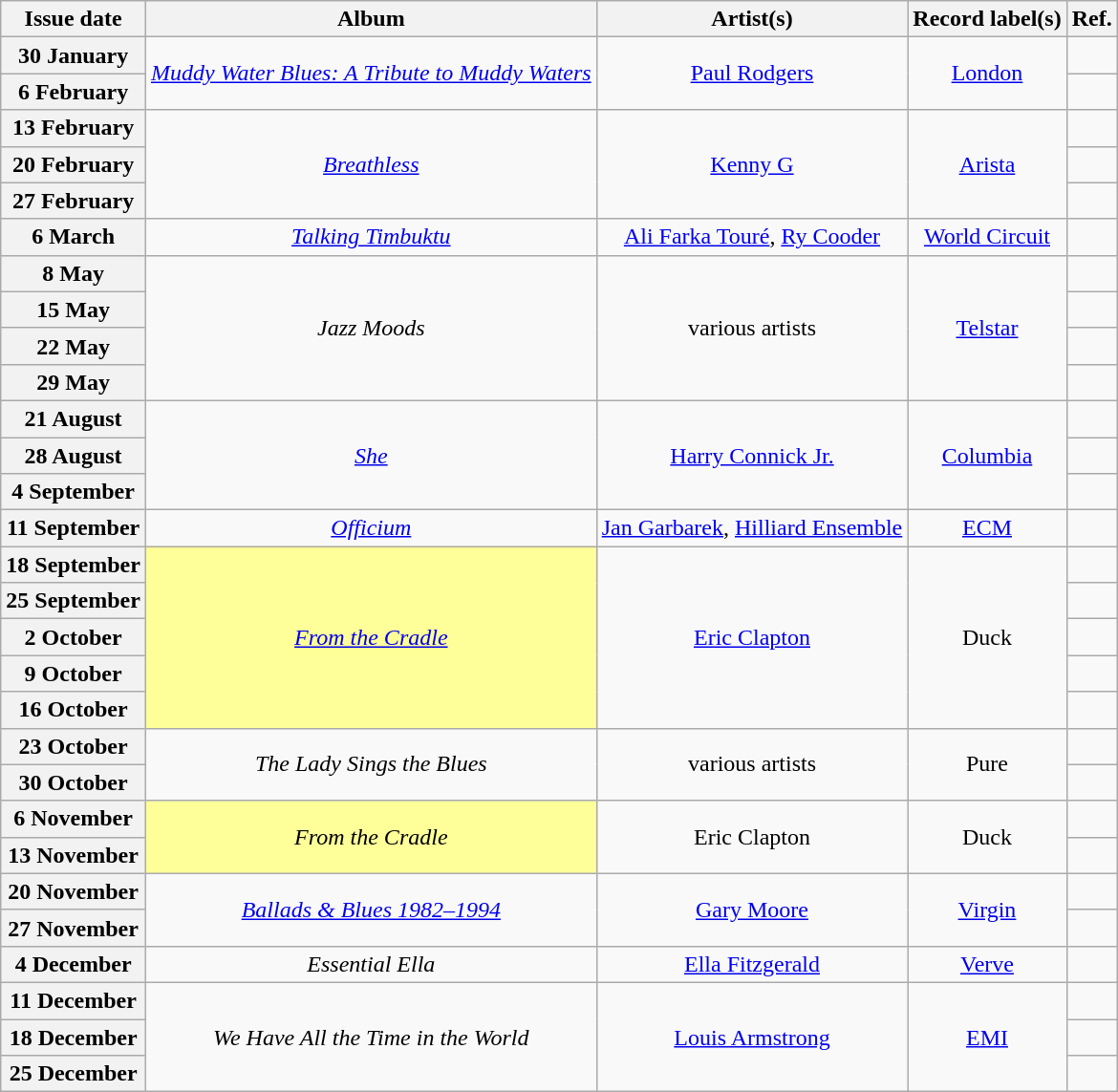<table class="wikitable plainrowheaders" style="text-align:center">
<tr>
<th scope="col">Issue date</th>
<th scope="col">Album</th>
<th scope="col">Artist(s)</th>
<th scope="col">Record label(s)</th>
<th scope="col">Ref.</th>
</tr>
<tr>
<th scope="row">30 January</th>
<td rowspan="2"><em><a href='#'>Muddy Water Blues: A Tribute to Muddy Waters</a></em></td>
<td rowspan="2"><a href='#'>Paul Rodgers</a></td>
<td rowspan="2"><a href='#'>London</a></td>
<td></td>
</tr>
<tr>
<th scope="row">6 February</th>
<td></td>
</tr>
<tr>
<th scope="row">13 February</th>
<td rowspan="3"><em><a href='#'>Breathless</a></em></td>
<td rowspan="3"><a href='#'>Kenny G</a></td>
<td rowspan="3"><a href='#'>Arista</a></td>
<td></td>
</tr>
<tr>
<th scope="row">20 February</th>
<td></td>
</tr>
<tr>
<th scope="row">27 February</th>
<td></td>
</tr>
<tr>
<th scope="row">6 March</th>
<td><em><a href='#'>Talking Timbuktu</a></em></td>
<td><a href='#'>Ali Farka Touré</a>, <a href='#'>Ry Cooder</a></td>
<td><a href='#'>World Circuit</a></td>
<td></td>
</tr>
<tr>
<th scope="row">8 May</th>
<td rowspan="4"><em>Jazz Moods</em></td>
<td rowspan="4">various artists</td>
<td rowspan="4"><a href='#'>Telstar</a></td>
<td></td>
</tr>
<tr>
<th scope="row">15 May</th>
<td></td>
</tr>
<tr>
<th scope="row">22 May</th>
<td></td>
</tr>
<tr>
<th scope="row">29 May</th>
<td></td>
</tr>
<tr>
<th scope="row">21 August</th>
<td rowspan="3"><em><a href='#'>She</a></em></td>
<td rowspan="3"><a href='#'>Harry Connick Jr.</a></td>
<td rowspan="3"><a href='#'>Columbia</a></td>
<td></td>
</tr>
<tr>
<th scope="row">28 August</th>
<td></td>
</tr>
<tr>
<th scope="row">4 September</th>
<td></td>
</tr>
<tr>
<th scope="row">11 September</th>
<td><em><a href='#'>Officium</a></em></td>
<td><a href='#'>Jan Garbarek</a>, <a href='#'>Hilliard Ensemble</a></td>
<td><a href='#'>ECM</a></td>
<td></td>
</tr>
<tr>
<th scope="row">18 September</th>
<td rowspan="5" style="background-color:#FFFF99"><em><a href='#'>From the Cradle</a></em> </td>
<td rowspan="5"><a href='#'>Eric Clapton</a></td>
<td rowspan="5">Duck</td>
<td></td>
</tr>
<tr>
<th scope="row">25 September</th>
<td></td>
</tr>
<tr>
<th scope="row">2 October</th>
<td></td>
</tr>
<tr>
<th scope="row">9 October</th>
<td></td>
</tr>
<tr>
<th scope="row">16 October</th>
<td></td>
</tr>
<tr>
<th scope="row">23 October</th>
<td rowspan="2"><em>The Lady Sings the Blues</em></td>
<td rowspan="2">various artists</td>
<td rowspan="2">Pure</td>
<td></td>
</tr>
<tr>
<th scope="row">30 October</th>
<td></td>
</tr>
<tr>
<th scope="row">6 November</th>
<td rowspan="2" style="background-color:#FFFF99"><em>From the Cradle</em> </td>
<td rowspan="2">Eric Clapton</td>
<td rowspan="2">Duck</td>
<td></td>
</tr>
<tr>
<th scope="row">13 November</th>
<td></td>
</tr>
<tr>
<th scope="row">20 November</th>
<td rowspan="2"><em><a href='#'>Ballads & Blues 1982–1994</a></em></td>
<td rowspan="2"><a href='#'>Gary Moore</a></td>
<td rowspan="2"><a href='#'>Virgin</a></td>
<td></td>
</tr>
<tr>
<th scope="row">27 November</th>
<td></td>
</tr>
<tr>
<th scope="row">4 December</th>
<td><em>Essential Ella</em></td>
<td><a href='#'>Ella Fitzgerald</a></td>
<td><a href='#'>Verve</a></td>
<td></td>
</tr>
<tr>
<th scope="row">11 December</th>
<td rowspan="3"><em>We Have All the Time in the World</em></td>
<td rowspan="3"><a href='#'>Louis Armstrong</a></td>
<td rowspan="3"><a href='#'>EMI</a></td>
<td></td>
</tr>
<tr>
<th scope="row">18 December</th>
<td></td>
</tr>
<tr>
<th scope="row">25 December</th>
<td></td>
</tr>
</table>
